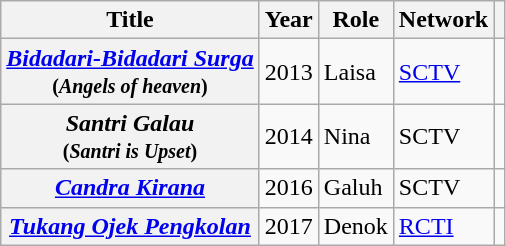<table class="wikitable sortable plainrowheaders">
<tr>
<th scope="col">Title</th>
<th scope="col">Year</th>
<th scope="col">Role</th>
<th scope="col" class="unsortable">Network</th>
<th scope="col" class="unsortable"></th>
</tr>
<tr>
<th scope="row"><em><a href='#'>Bidadari-Bidadari Surga</a></em> <br><small>(<em>Angels of heaven</em>)</small></th>
<td>2013</td>
<td>Laisa</td>
<td><a href='#'>SCTV</a></td>
<td align="center"></td>
</tr>
<tr>
<th scope="row"><em>Santri Galau</em> <br><small>(<em>Santri is Upset</em>)</small></th>
<td>2014</td>
<td>Nina</td>
<td>SCTV</td>
<td align="center"><br></td>
</tr>
<tr>
<th scope="row"><em><a href='#'>Candra Kirana</a></em></th>
<td>2016</td>
<td>Galuh</td>
<td>SCTV</td>
<td align="center"></td>
</tr>
<tr>
<th scope="row"><em><a href='#'>Tukang Ojek Pengkolan</a></em></th>
<td>2017</td>
<td>Denok</td>
<td><a href='#'>RCTI</a></td>
<td align="center"></td>
</tr>
</table>
